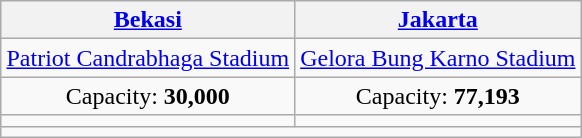<table class="wikitable" style="margin:1em auto; text-align:center">
<tr>
<th><a href='#'>Bekasi</a></th>
<th><a href='#'>Jakarta</a></th>
</tr>
<tr>
<td><a href='#'>Patriot Candrabhaga Stadium</a></td>
<td><a href='#'>Gelora Bung Karno Stadium</a></td>
</tr>
<tr>
<td>Capacity: <strong>30,000</strong></td>
<td>Capacity: <strong>77,193</strong></td>
</tr>
<tr>
<td></td>
<td></td>
</tr>
<tr>
<td colspan=2></td>
</tr>
</table>
